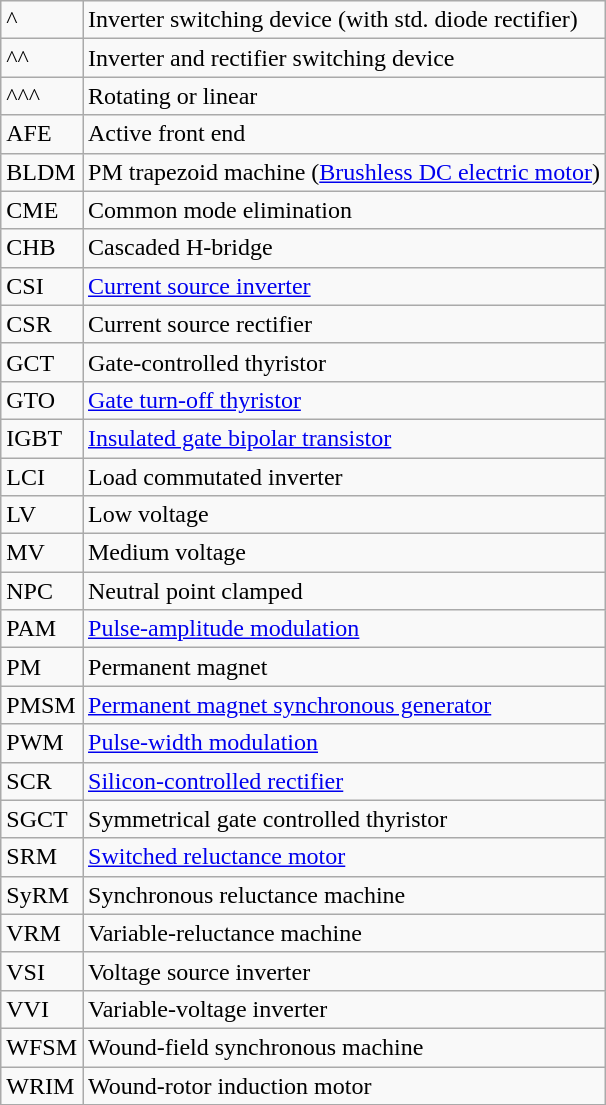<table class="wikitable"|style=font-size:50%;line-height:50%>
<tr>
<td>^</td>
<td>Inverter switching device (with std. diode rectifier)</td>
</tr>
<tr>
<td>^^</td>
<td>Inverter and rectifier switching device</td>
</tr>
<tr>
<td>^^^</td>
<td>Rotating or linear</td>
</tr>
<tr>
<td>AFE</td>
<td>Active front end</td>
</tr>
<tr>
<td>BLDM</td>
<td>PM trapezoid machine (<a href='#'>Brushless DC electric motor</a>)</td>
</tr>
<tr>
<td>CME</td>
<td>Common mode elimination</td>
</tr>
<tr>
<td>CHB</td>
<td>Cascaded H-bridge</td>
</tr>
<tr>
<td>CSI</td>
<td><a href='#'>Current source inverter</a></td>
</tr>
<tr>
<td>CSR</td>
<td>Current source rectifier</td>
</tr>
<tr>
<td>GCT</td>
<td>Gate-controlled thyristor</td>
</tr>
<tr>
<td>GTO</td>
<td><a href='#'>Gate turn-off thyristor</a></td>
</tr>
<tr>
<td>IGBT</td>
<td><a href='#'>Insulated gate bipolar transistor</a></td>
</tr>
<tr>
<td>LCI</td>
<td>Load commutated inverter</td>
</tr>
<tr>
<td>LV</td>
<td>Low voltage</td>
</tr>
<tr>
<td>MV</td>
<td>Medium voltage</td>
</tr>
<tr>
<td>NPC</td>
<td>Neutral point clamped</td>
</tr>
<tr>
<td>PAM</td>
<td><a href='#'>Pulse-amplitude modulation</a></td>
</tr>
<tr>
<td>PM</td>
<td>Permanent magnet</td>
</tr>
<tr>
<td>PMSM</td>
<td><a href='#'>Permanent magnet synchronous generator</a></td>
</tr>
<tr>
<td>PWM</td>
<td><a href='#'>Pulse-width modulation</a></td>
</tr>
<tr>
<td>SCR</td>
<td><a href='#'>Silicon-controlled rectifier</a></td>
</tr>
<tr>
<td>SGCT</td>
<td>Symmetrical gate controlled thyristor</td>
</tr>
<tr>
<td>SRM</td>
<td><a href='#'>Switched reluctance motor</a></td>
</tr>
<tr>
<td>SyRM</td>
<td>Synchronous reluctance machine</td>
</tr>
<tr>
<td>VRM</td>
<td>Variable-reluctance machine</td>
</tr>
<tr>
<td>VSI</td>
<td>Voltage source inverter</td>
</tr>
<tr>
<td>VVI</td>
<td>Variable-voltage inverter</td>
</tr>
<tr>
<td>WFSM</td>
<td>Wound-field synchronous machine</td>
</tr>
<tr>
<td>WRIM</td>
<td>Wound-rotor induction motor</td>
</tr>
<tr>
</tr>
</table>
